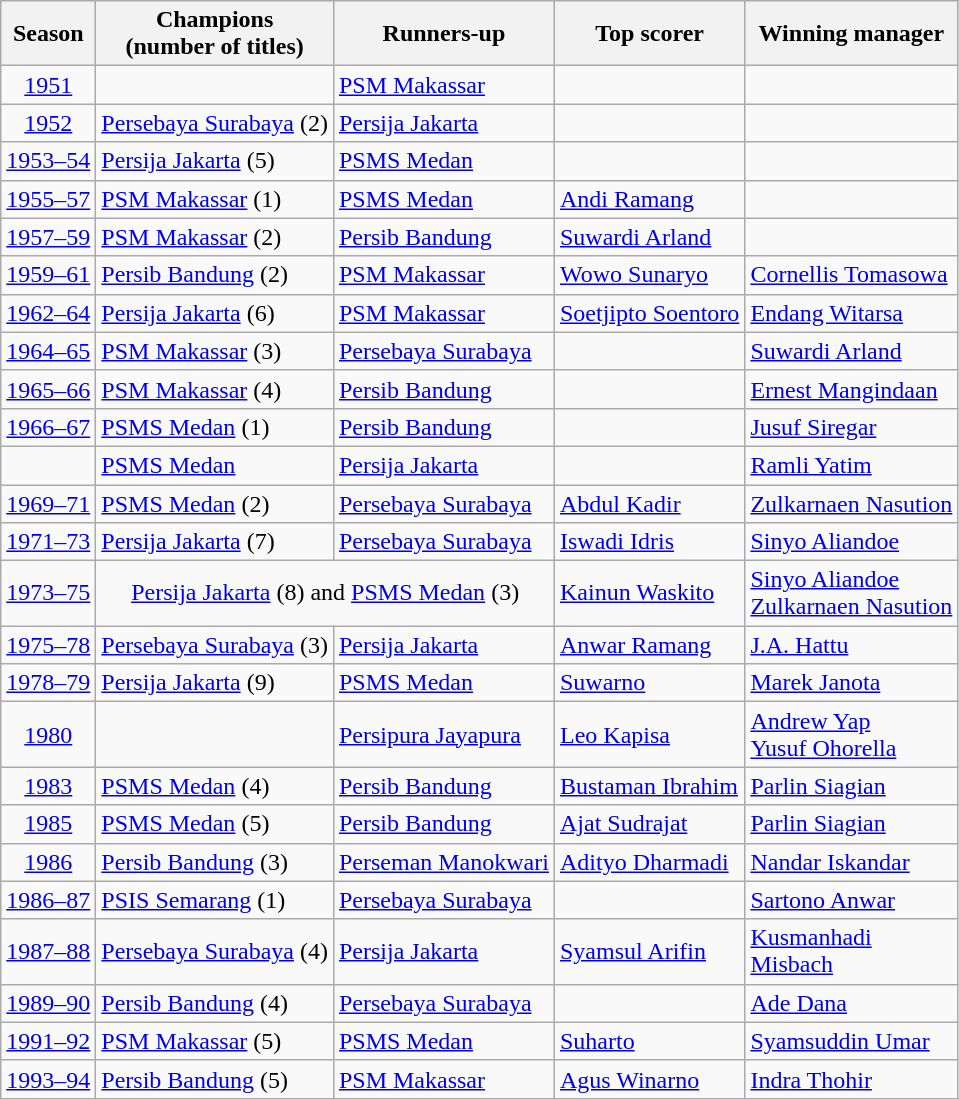<table class="sortable wikitable">
<tr>
<th scope=col>Season</th>
<th scope=col>Champions<br>(number of titles)</th>
<th scope=col>Runners-up</th>
<th scope=col>Top scorer </th>
<th scope="col">Winning manager</th>
</tr>
<tr>
<td align=center><a href='#'>1951</a></td>
<td></td>
<td><a href='#'>PSM Makassar</a></td>
<td></td>
<td></td>
</tr>
<tr>
<td align=center><a href='#'>1952</a></td>
<td><a href='#'>Persebaya Surabaya</a> (2)</td>
<td><a href='#'>Persija Jakarta</a></td>
<td></td>
<td></td>
</tr>
<tr>
<td align=center><a href='#'>1953–54</a></td>
<td><a href='#'>Persija Jakarta</a> (5)</td>
<td><a href='#'>PSMS Medan</a></td>
<td></td>
<td></td>
</tr>
<tr>
<td align=center><a href='#'>1955–57</a></td>
<td><a href='#'>PSM Makassar</a> (1)</td>
<td><a href='#'>PSMS Medan</a></td>
<td> <a href='#'>Andi Ramang</a> </td>
<td></td>
</tr>
<tr>
<td align=center><a href='#'>1957–59</a></td>
<td><a href='#'>PSM Makassar</a> (2)</td>
<td><a href='#'>Persib Bandung</a></td>
<td> <a href='#'>Suwardi Arland</a> </td>
<td></td>
</tr>
<tr>
<td align=center><a href='#'>1959–61</a></td>
<td><a href='#'>Persib Bandung</a> (2)</td>
<td><a href='#'>PSM Makassar</a></td>
<td> <a href='#'>Wowo Sunaryo</a> </td>
<td> <a href='#'>Cornellis Tomasowa</a></td>
</tr>
<tr>
<td align=center><a href='#'>1962–64</a></td>
<td><a href='#'>Persija Jakarta</a> (6)</td>
<td><a href='#'>PSM Makassar</a></td>
<td> <a href='#'>Soetjipto Soentoro</a> </td>
<td> <a href='#'>Endang Witarsa</a></td>
</tr>
<tr>
<td align=center><a href='#'>1964–65</a></td>
<td><a href='#'>PSM Makassar</a> (3)</td>
<td><a href='#'>Persebaya Surabaya</a></td>
<td></td>
<td> <a href='#'>Suwardi Arland</a></td>
</tr>
<tr>
<td align=center><a href='#'>1965–66</a></td>
<td><a href='#'>PSM Makassar</a> (4)</td>
<td><a href='#'>Persib Bandung</a></td>
<td></td>
<td> <a href='#'>Ernest Mangindaan</a></td>
</tr>
<tr>
<td align=center><a href='#'>1966–67</a></td>
<td><a href='#'>PSMS Medan</a> (1)</td>
<td><a href='#'>Persib Bandung</a></td>
<td></td>
<td> <a href='#'>Jusuf Siregar</a></td>
</tr>
<tr>
<td align=center></td>
<td><a href='#'>PSMS Medan</a></td>
<td><a href='#'>Persija Jakarta</a></td>
<td></td>
<td> <a href='#'>Ramli Yatim</a></td>
</tr>
<tr>
<td align=center><a href='#'>1969–71</a></td>
<td><a href='#'>PSMS Medan</a> (2)</td>
<td><a href='#'>Persebaya Surabaya</a></td>
<td> <a href='#'>Abdul Kadir</a> </td>
<td> <a href='#'>Zulkarnaen Nasution</a></td>
</tr>
<tr>
<td align=center><a href='#'>1971–73</a></td>
<td><a href='#'>Persija Jakarta</a> (7)</td>
<td><a href='#'>Persebaya Surabaya</a></td>
<td> <a href='#'>Iswadi Idris</a> </td>
<td> <a href='#'>Sinyo Aliandoe</a></td>
</tr>
<tr>
<td align=center><a href='#'>1973–75</a></td>
<td colspan="2" style="text-align:center"><a href='#'>Persija Jakarta</a> (8) and <a href='#'>PSMS Medan</a> (3)</td>
<td> <a href='#'>Kainun Waskito</a> </td>
<td> <a href='#'>Sinyo Aliandoe</a> <br> <a href='#'>Zulkarnaen Nasution</a></td>
</tr>
<tr>
<td align=center><a href='#'>1975–78</a></td>
<td><a href='#'>Persebaya Surabaya</a> (3)</td>
<td><a href='#'>Persija Jakarta</a></td>
<td> <a href='#'>Anwar Ramang</a> </td>
<td> <a href='#'>J.A. Hattu</a></td>
</tr>
<tr>
<td align=center><a href='#'>1978–79</a></td>
<td><a href='#'>Persija Jakarta</a> (9)</td>
<td><a href='#'>PSMS Medan</a></td>
<td> <a href='#'>Suwarno</a> </td>
<td> <a href='#'>Marek Janota</a></td>
</tr>
<tr>
<td align=center><a href='#'>1980</a></td>
<td></td>
<td><a href='#'>Persipura Jayapura</a></td>
<td> <a href='#'>Leo Kapisa</a> </td>
<td> <a href='#'>Andrew Yap</a> <br>  <a href='#'>Yusuf Ohorella</a></td>
</tr>
<tr>
<td align=center><a href='#'>1983</a></td>
<td><a href='#'>PSMS Medan</a> (4)</td>
<td><a href='#'>Persib Bandung</a></td>
<td> <a href='#'>Bustaman Ibrahim</a> </td>
<td> <a href='#'>Parlin Siagian</a></td>
</tr>
<tr>
<td align=center><a href='#'>1985</a></td>
<td><a href='#'>PSMS Medan</a> (5)</td>
<td><a href='#'>Persib Bandung</a></td>
<td> <a href='#'>Ajat Sudrajat</a> </td>
<td> <a href='#'>Parlin Siagian</a></td>
</tr>
<tr>
<td align=center><a href='#'>1986</a></td>
<td><a href='#'>Persib Bandung</a> (3)</td>
<td><a href='#'>Perseman Manokwari</a></td>
<td> <a href='#'>Adityo Dharmadi</a> </td>
<td> <a href='#'>Nandar Iskandar</a></td>
</tr>
<tr>
<td align=center><a href='#'>1986–87</a></td>
<td><a href='#'>PSIS Semarang</a> (1)</td>
<td><a href='#'>Persebaya Surabaya</a></td>
<td></td>
<td> <a href='#'>Sartono Anwar</a></td>
</tr>
<tr>
<td align=center><a href='#'>1987–88</a></td>
<td><a href='#'>Persebaya Surabaya</a> (4)</td>
<td><a href='#'>Persija Jakarta</a></td>
<td> <a href='#'>Syamsul Arifin</a> </td>
<td> <a href='#'>Kusmanhadi</a> <br>  <a href='#'>Misbach</a></td>
</tr>
<tr>
<td align=center><a href='#'>1989–90</a></td>
<td><a href='#'>Persib Bandung</a> (4)</td>
<td><a href='#'>Persebaya Surabaya</a></td>
<td></td>
<td> <a href='#'>Ade Dana</a></td>
</tr>
<tr>
<td align=center><a href='#'>1991–92</a></td>
<td><a href='#'>PSM Makassar</a> (5)</td>
<td><a href='#'>PSMS Medan</a></td>
<td> <a href='#'>Suharto</a> </td>
<td> <a href='#'>Syamsuddin Umar</a></td>
</tr>
<tr>
<td align=center><a href='#'>1993–94</a></td>
<td><a href='#'>Persib Bandung</a> (5)</td>
<td><a href='#'>PSM Makassar</a></td>
<td> <a href='#'>Agus Winarno</a> </td>
<td> <a href='#'>Indra Thohir</a></td>
</tr>
<tr>
</tr>
</table>
